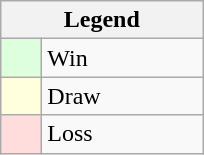<table class="wikitable">
<tr>
<th colspan="2">Legend</th>
</tr>
<tr>
<td style="background:#ddffdd" width=20> </td>
<td width=100>Win</td>
</tr>
<tr>
<td style="background:#ffffdd" width=20> </td>
<td width=100>Draw</td>
</tr>
<tr>
<td style="background:#ffdddd" width=20> </td>
<td width=100>Loss</td>
</tr>
</table>
